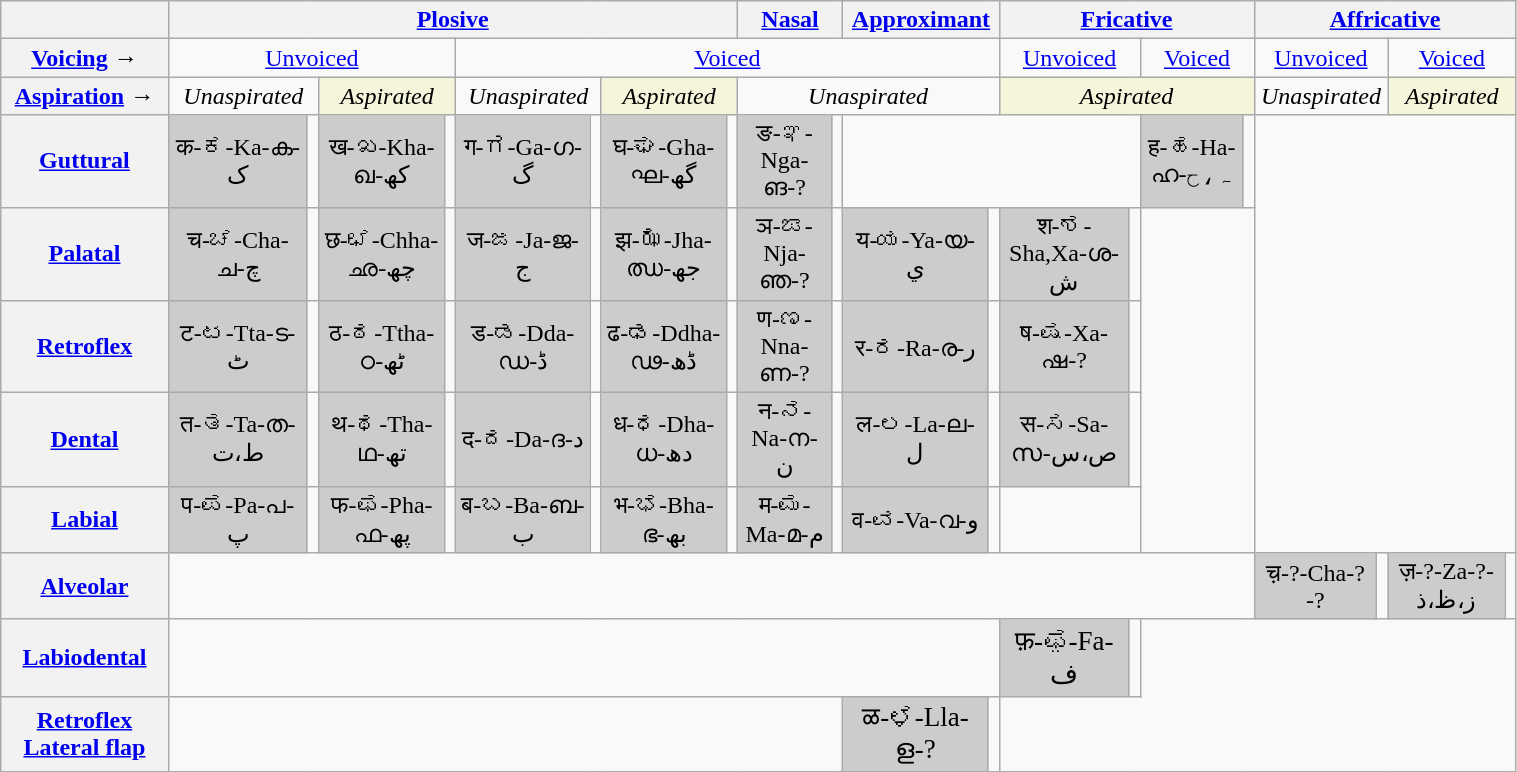<table class="wikitable" style="text-align:center; height:400px; width:80%">
<tr>
<th></th>
<th colspan="8"><a href='#'>Plosive</a></th>
<th colspan="2"><a href='#'>Nasal</a></th>
<th colspan="2"><a href='#'>Approximant</a></th>
<th colspan="4"><a href='#'>Fricative</a></th>
<th colspan="4"><a href='#'>Affricative</a></th>
</tr>
<tr>
<th><a href='#'>Voicing</a> →</th>
<td colspan="4"><a href='#'>Unvoiced</a></td>
<td colspan="8"><a href='#'>Voiced</a></td>
<td colspan="2"><a href='#'>Unvoiced</a></td>
<td colspan="2"><a href='#'>Voiced</a></td>
<td colspan="2"><a href='#'>Unvoiced</a></td>
<td colspan="2"><a href='#'>Voiced</a></td>
</tr>
<tr>
<th><a href='#'>Aspiration</a> →</th>
<td colspan="2"><em>Unaspirated</em></td>
<td colspan="2" bgcolor="beige"><em>Aspirated</em></td>
<td colspan="2"><em>Unaspirated</em></td>
<td colspan="2" bgcolor="beige"><em>Aspirated</em></td>
<td colspan="4"><em>Unaspirated</em></td>
<td colspan="4" bgcolor="beige"><em>Aspirated</em></td>
<td colspan="2"><em>Unaspirated</em></td>
<td colspan="2" bgcolor="beige"><em>Aspirated</em></td>
</tr>
<tr>
<th><a href='#'>Guttural</a></th>
<td bgcolor="#CCCCCC" style="font-size:16px">क-ಕ-Ka-ക-ک</td>
<td><br></td>
<td bgcolor="#CCCCCC" style="font-size:16px">ख-ಖ-Kha-ഖ-كھ</td>
<td><br></td>
<td bgcolor="#CCCCCC" style="font-size:16px">ग-ಗ-Ga-ഗ-گ</td>
<td><br></td>
<td bgcolor="#CCCCCC" style="font-size:16px">घ-ಘ-Gha-ഘ-گھ</td>
<td><br></td>
<td bgcolor="#CCCCCC" style="font-size:16px">ङ-ಞ-Nga-ങ-?</td>
<td><br></td>
<td colspan="4"></td>
<td bgcolor="#CCCCCC" style="font-size:16px">ह-ಹ-Ha-ഹ-ہ،ح</td>
<td><br></td>
</tr>
<tr>
<th><a href='#'>Palatal</a></th>
<td bgcolor="#CCCCCC" style="font-size:16px">च-ಚ-Cha-ച-چ</td>
<td><br></td>
<td bgcolor="#CCCCCC" style="font-size:16px">छ-ಛ-Chha-ഛ-چھ</td>
<td><br></td>
<td bgcolor="#CCCCCC" style="font-size:16px">ज-ಜ-Ja-ജ-ج</td>
<td><br></td>
<td bgcolor="#CCCCCC" style="font-size:16px">झ-ಝ-Jha-ഝ-جھ</td>
<td><br></td>
<td bgcolor="#CCCCCC" style="font-size:16px">ञ-ಙ-Nja-ഞ-?</td>
<td><br></td>
<td bgcolor="#CCCCCC" style="font-size:16px">य-ಯ-Ya-യ-ي</td>
<td><br></td>
<td bgcolor="#CCCCCC" style="font-size:16px">श-ಶ-Sha,Xa-ശ-ش</td>
<td><br></td>
<td colspan="2" rowspan="4"></td>
</tr>
<tr>
<th><a href='#'>Retroflex</a></th>
<td bgcolor="#CCCCCC" style="font-size:16px">ट-ಟ-Tta-ട-ٹ</td>
<td><br></td>
<td bgcolor="#CCCCCC" style="font-size:16px">ठ-ಠ-Ttha-ഠ-ٹھ</td>
<td><br></td>
<td bgcolor="#CCCCCC" style="font-size:16px">ड-ಡ-Dda-ഡ-ڈ</td>
<td><br></td>
<td bgcolor="#CCCCCC" style="font-size:16px">ढ-ಢ-Ddha-ഢ-ڈھ</td>
<td><br></td>
<td bgcolor="#CCCCCC" style="font-size:16px">ण-ಣ-Nna-ണ-?</td>
<td><br></td>
<td bgcolor="#CCCCCC" style="font-size:16px">र-ರ-Ra-ര-ر</td>
<td><br></td>
<td bgcolor="#CCCCCC" style="font-size:16px">ष-ಷ-Xa-ഷ-?</td>
<td><br></td>
</tr>
<tr>
<th><a href='#'>Dental</a></th>
<td bgcolor="#CCCCCC" style="font-size:16px">त-ತ-Ta-ത-ط،ت</td>
<td><br></td>
<td bgcolor="#CCCCCC" style="font-size:16px">थ-ಥ-Tha-ഥ-تھ</td>
<td><br></td>
<td bgcolor="#CCCCCC" style="font-size:16px">द-ದ-Da-ദ-د</td>
<td><br></td>
<td bgcolor="#CCCCCC" style="font-size:16px">ध-ಧ-Dha-ധ-دھ</td>
<td><br></td>
<td bgcolor="#CCCCCC" style="font-size:16px">न-ನ-Na-ന-ن</td>
<td><br></td>
<td bgcolor="#CCCCCC" style="font-size:16px">ल-ಲ-La-ല-ل</td>
<td><br></td>
<td bgcolor="#CCCCCC" style="font-size:16px">स-ಸ-Sa-സ-ص،س</td>
<td><br></td>
</tr>
<tr>
<th><a href='#'>Labial</a></th>
<td bgcolor="#CCCCCC" style="font-size:16px">प-ಪ-Pa-പ-پ</td>
<td><br></td>
<td bgcolor="#CCCCCC" style="font-size:16px">फ-ಫ-Pha-ഫ-پھ</td>
<td><br></td>
<td bgcolor="#CCCCCC" style="font-size:16px">ब-ಬ-Ba-ബ-ب</td>
<td><br></td>
<td bgcolor="#CCCCCC" style="font-size:16px">भ-ಭ-Bha-ഭ-بھ</td>
<td><br></td>
<td bgcolor="#CCCCCC" style="font-size:16px">म-ಮ-Ma-മ-م</td>
<td><br></td>
<td bgcolor="#CCCCCC" style="font-size:16px">व-ವ-Va-വ-و</td>
<td><br></td>
<td colspan="2"></td>
</tr>
<tr>
<th><a href='#'>Alveolar</a></th>
<td colspan="16"></td>
<td bgcolor="#CCCCCC" style="font-size:16px">च़-?-Cha-?-?</td>
<td><br></td>
<td bgcolor="#CCCCCC" style="font-size:16px">ज़-?-Za-?-ز،ظ،ذ</td>
<td><br></td>
</tr>
<tr>
<th><a href='#'>Labiodental</a></th>
<td colspan="12"></td>
<td bgcolor="#CCCCCC" style="font-size:18px">फ़-ಫ಼-Fa-ف</td>
<td><br></td>
</tr>
<tr>
<th><a href='#'>Retroflex Lateral flap</a></th>
<td colspan="10"></td>
<td bgcolor="#CCCCCC" style="font-size:18px">ळ-ಳ-Lla-ള-?</td>
<td><br></td>
</tr>
</table>
